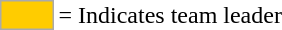<table>
<tr>
<td style="background:#fc0; border:1px solid #aaa; width:2em;"></td>
<td>= Indicates team leader</td>
</tr>
</table>
